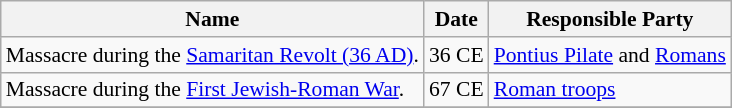<table class="sortable wikitable" style="font-size:90%;">
<tr>
<th>Name</th>
<th>Date</th>
<th>Responsible Party</th>
</tr>
<tr>
<td>Massacre during the <a href='#'>Samaritan Revolt (36 AD)</a>.</td>
<td>36 CE</td>
<td><a href='#'>Pontius Pilate</a> and <a href='#'>Romans</a></td>
</tr>
<tr>
<td>Massacre during the <a href='#'>First Jewish-Roman War</a>.</td>
<td>67 CE</td>
<td><a href='#'>Roman troops</a></td>
</tr>
<tr>
</tr>
</table>
